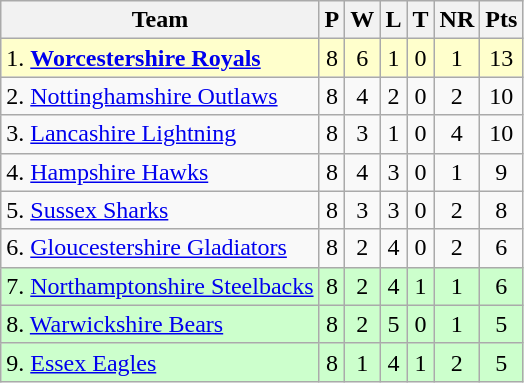<table class="wikitable" style="text-align: center;">
<tr>
<th>Team</th>
<th>P</th>
<th>W</th>
<th>L</th>
<th>T</th>
<th>NR</th>
<th>Pts</th>
</tr>
<tr style="background: #ffffcc;">
<td style="text-align:left;">1. <strong><a href='#'>Worcestershire Royals</a></strong></td>
<td>8</td>
<td>6</td>
<td>1</td>
<td>0</td>
<td>1</td>
<td>13</td>
</tr>
<tr>
<td style="text-align:left;">2. <a href='#'>Nottinghamshire Outlaws</a></td>
<td>8</td>
<td>4</td>
<td>2</td>
<td>0</td>
<td>2</td>
<td>10</td>
</tr>
<tr>
<td style="text-align:left;">3. <a href='#'>Lancashire Lightning</a></td>
<td>8</td>
<td>3</td>
<td>1</td>
<td>0</td>
<td>4</td>
<td>10</td>
</tr>
<tr>
<td style="text-align:left;">4. <a href='#'>Hampshire Hawks</a></td>
<td>8</td>
<td>4</td>
<td>3</td>
<td>0</td>
<td>1</td>
<td>9</td>
</tr>
<tr>
<td style="text-align:left;">5. <a href='#'>Sussex Sharks</a></td>
<td>8</td>
<td>3</td>
<td>3</td>
<td>0</td>
<td>2</td>
<td>8</td>
</tr>
<tr>
<td style="text-align:left;">6. <a href='#'>Gloucestershire Gladiators</a></td>
<td>8</td>
<td>2</td>
<td>4</td>
<td>0</td>
<td>2</td>
<td>6</td>
</tr>
<tr style="background: #ccffcc;">
<td style="text-align:left;">7. <a href='#'>Northamptonshire Steelbacks</a></td>
<td>8</td>
<td>2</td>
<td>4</td>
<td>1</td>
<td>1</td>
<td>6</td>
</tr>
<tr style="background: #ccffcc;">
<td style="text-align:left;">8. <a href='#'>Warwickshire Bears</a></td>
<td>8</td>
<td>2</td>
<td>5</td>
<td>0</td>
<td>1</td>
<td>5</td>
</tr>
<tr style="background: #ccffcc;">
<td style="text-align:left;">9. <a href='#'>Essex Eagles</a></td>
<td>8</td>
<td>1</td>
<td>4</td>
<td>1</td>
<td>2</td>
<td>5</td>
</tr>
</table>
